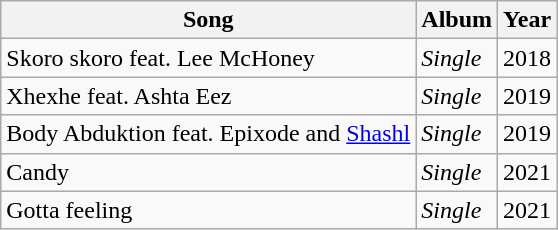<table class="wikitable">
<tr>
<th>Song</th>
<th>Album</th>
<th>Year</th>
</tr>
<tr>
<td>Skoro skoro feat. Lee McHoney</td>
<td><em>Single</em></td>
<td>2018</td>
</tr>
<tr>
<td>Xhexhe feat. Ashta Eez</td>
<td><em>Single</em></td>
<td>2019</td>
</tr>
<tr>
<td>Body Abduktion feat. Epixode and <a href='#'>Shashl</a></td>
<td><em>Single</em></td>
<td>2019</td>
</tr>
<tr>
<td>Candy</td>
<td><em>Single</em></td>
<td>2021</td>
</tr>
<tr>
<td>Gotta feeling</td>
<td><em>Single</em></td>
<td>2021</td>
</tr>
</table>
